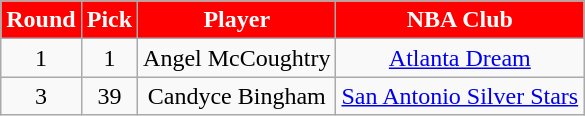<table class="wikitable" style="text-align:center;">
<tr>
<th style="background:red; color:#fff;">Round</th>
<th style="background:red; color:#fff;">Pick</th>
<th style="background:red; color:#fff;">Player</th>
<th style="background:red; color:#fff;">NBA Club</th>
</tr>
<tr>
<td>1</td>
<td>1</td>
<td>Angel McCoughtry</td>
<td><a href='#'>Atlanta Dream</a></td>
</tr>
<tr>
<td>3</td>
<td>39</td>
<td>Candyce Bingham</td>
<td><a href='#'>San Antonio Silver Stars</a></td>
</tr>
</table>
